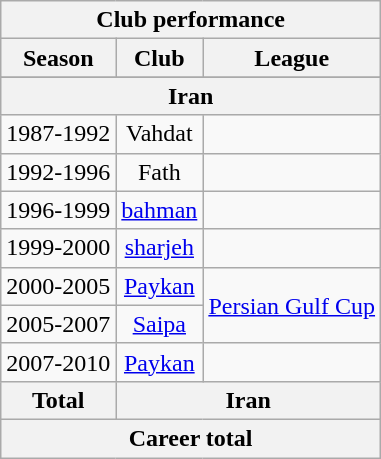<table class="wikitable" style="text-align:center">
<tr>
<th colspan=3>Club performance</th>
</tr>
<tr>
<th>Season</th>
<th>Club</th>
<th>League</th>
</tr>
<tr>
</tr>
<tr>
<th colspan=3>Iran</th>
</tr>
<tr>
<td>1987-1992</td>
<td>Vahdat</td>
<td></td>
</tr>
<tr>
<td>1992-1996</td>
<td>Fath</td>
<td></td>
</tr>
<tr>
<td>1996-1999</td>
<td><a href='#'>bahman</a></td>
<td></td>
</tr>
<tr>
<td>1999-2000</td>
<td><a href='#'>sharjeh</a></td>
<td></td>
</tr>
<tr>
<td>2000-2005</td>
<td><a href='#'>Paykan</a></td>
<td rowspan="2"><a href='#'>Persian Gulf Cup</a></td>
</tr>
<tr>
<td>2005-2007</td>
<td><a href='#'>Saipa</a></td>
</tr>
<tr>
<td>2007-2010</td>
<td><a href='#'>Paykan</a></td>
<td></td>
</tr>
<tr>
<th rowspan="1">Total</th>
<th colspan="2">Iran</th>
</tr>
<tr>
<th colspan="3">Career total</th>
</tr>
</table>
